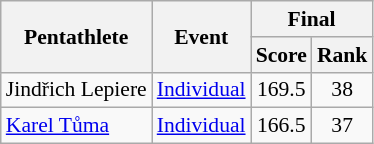<table class=wikitable style="font-size:90%">
<tr>
<th rowspan=2>Pentathlete</th>
<th rowspan=2>Event</th>
<th colspan=2>Final</th>
</tr>
<tr>
<th>Score</th>
<th>Rank</th>
</tr>
<tr>
<td>Jindřich Lepiere</td>
<td><a href='#'>Individual</a></td>
<td align=center>169.5</td>
<td align=center>38</td>
</tr>
<tr>
<td><a href='#'>Karel Tůma</a></td>
<td><a href='#'>Individual</a></td>
<td align=center>166.5</td>
<td align=center>37</td>
</tr>
</table>
